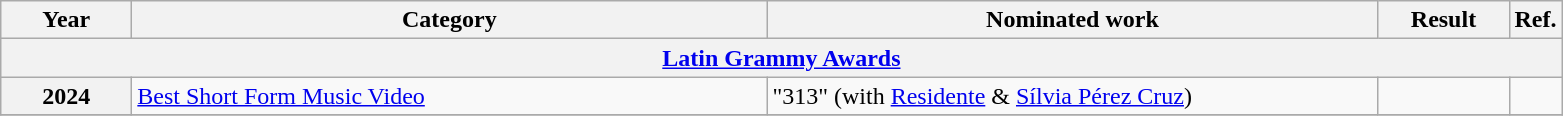<table class=wikitable>
<tr>
<th scope="col" style="width:5em;">Year</th>
<th scope="col" style="width:26em;">Category</th>
<th scope="col" style="width:25em;">Nominated work</th>
<th scope="col" style="width:5em;">Result</th>
<th>Ref.</th>
</tr>
<tr>
<th colspan=5><a href='#'>Latin Grammy Awards</a></th>
</tr>
<tr>
<th style="text-align:center;">2024</th>
<td><a href='#'>Best Short Form Music Video</a></td>
<td>"313" (with <a href='#'>Residente</a> & <a href='#'>Sílvia Pérez Cruz</a>)</td>
<td></td>
<td style="text-align:center;"></td>
</tr>
<tr>
</tr>
</table>
